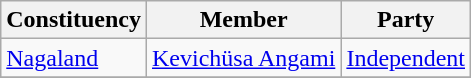<table class="wikitable sortable">
<tr>
<th>Constituency</th>
<th>Member</th>
<th>Party</th>
</tr>
<tr>
<td><a href='#'>Nagaland</a></td>
<td><a href='#'>Kevichüsa Angami</a></td>
<td><a href='#'>Independent</a></td>
</tr>
<tr>
</tr>
</table>
